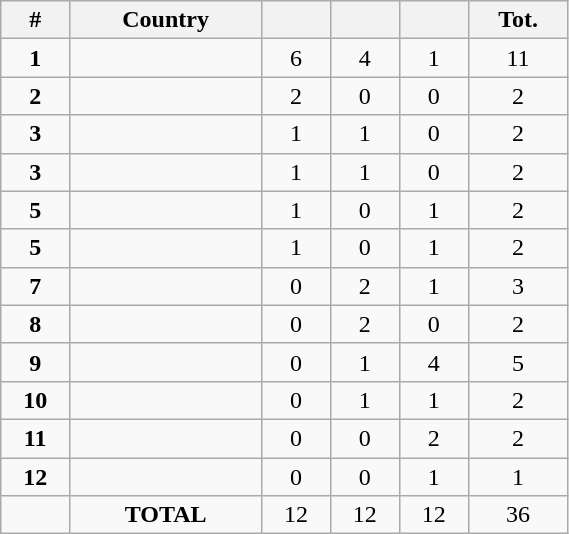<table class="wikitable" width=30% style="font-size:100%; text-align:center;">
<tr>
<th>#</th>
<th>Country</th>
<th></th>
<th></th>
<th></th>
<th>Tot.</th>
</tr>
<tr>
<td><strong>1</strong></td>
<td align=left></td>
<td>6</td>
<td>4</td>
<td>1</td>
<td>11</td>
</tr>
<tr>
<td><strong>2</strong></td>
<td align=left></td>
<td>2</td>
<td>0</td>
<td>0</td>
<td>2</td>
</tr>
<tr>
<td><strong>3</strong></td>
<td align=left></td>
<td>1</td>
<td>1</td>
<td>0</td>
<td>2</td>
</tr>
<tr>
<td><strong>3</strong></td>
<td align=left></td>
<td>1</td>
<td>1</td>
<td>0</td>
<td>2</td>
</tr>
<tr>
<td><strong>5</strong></td>
<td align=left></td>
<td>1</td>
<td>0</td>
<td>1</td>
<td>2</td>
</tr>
<tr>
<td><strong>5</strong></td>
<td align=left></td>
<td>1</td>
<td>0</td>
<td>1</td>
<td>2</td>
</tr>
<tr>
<td><strong>7</strong></td>
<td align=left></td>
<td>0</td>
<td>2</td>
<td>1</td>
<td>3</td>
</tr>
<tr>
<td><strong>8</strong></td>
<td align=left></td>
<td>0</td>
<td>2</td>
<td>0</td>
<td>2</td>
</tr>
<tr>
<td><strong>9</strong></td>
<td align=left></td>
<td>0</td>
<td>1</td>
<td>4</td>
<td>5</td>
</tr>
<tr>
<td><strong>10</strong></td>
<td align=left></td>
<td>0</td>
<td>1</td>
<td>1</td>
<td>2</td>
</tr>
<tr>
<td><strong>11</strong></td>
<td align=left></td>
<td>0</td>
<td>0</td>
<td>2</td>
<td>2</td>
</tr>
<tr>
<td><strong>12</strong></td>
<td align=left></td>
<td>0</td>
<td>0</td>
<td>1</td>
<td>1</td>
</tr>
<tr>
<td></td>
<td><strong>TOTAL</strong></td>
<td>12</td>
<td>12</td>
<td>12</td>
<td>36</td>
</tr>
</table>
